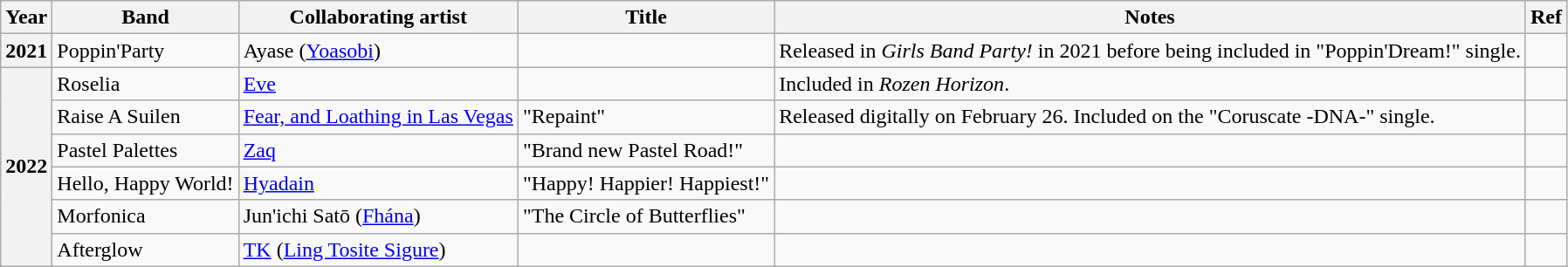<table class="wikitable" text-align: center>
<tr>
<th>Year</th>
<th>Band</th>
<th>Collaborating artist</th>
<th>Title</th>
<th>Notes</th>
<th>Ref</th>
</tr>
<tr>
<th>2021</th>
<td>Poppin'Party</td>
<td>Ayase (<a href='#'>Yoasobi</a>)</td>
<td></td>
<td>Released in <em>Girls Band Party!</em> in 2021 before being included in "Poppin'Dream!" single.</td>
<td></td>
</tr>
<tr>
<th rowspan=6>2022</th>
<td>Roselia</td>
<td><a href='#'>Eve</a></td>
<td></td>
<td>Included in <em>Rozen Horizon</em>.</td>
<td></td>
</tr>
<tr>
<td>Raise A Suilen</td>
<td><a href='#'>Fear, and Loathing in Las Vegas</a></td>
<td>"Repaint"</td>
<td>Released digitally on February 26. Included on the "Coruscate -DNA-" single.</td>
<td></td>
</tr>
<tr>
<td>Pastel Palettes</td>
<td><a href='#'>Zaq</a></td>
<td>"Brand new Pastel Road!"</td>
<td></td>
<td></td>
</tr>
<tr>
<td>Hello, Happy World!</td>
<td><a href='#'>Hyadain</a></td>
<td>"Happy! Happier! Happiest!"</td>
<td></td>
<td></td>
</tr>
<tr>
<td>Morfonica</td>
<td>Jun'ichi Satō (<a href='#'>Fhána</a>)</td>
<td>"The Circle of Butterflies"</td>
<td></td>
<td></td>
</tr>
<tr>
<td>Afterglow</td>
<td><a href='#'>TK</a> (<a href='#'>Ling Tosite Sigure</a>)</td>
<td></td>
<td></td>
<td></td>
</tr>
</table>
